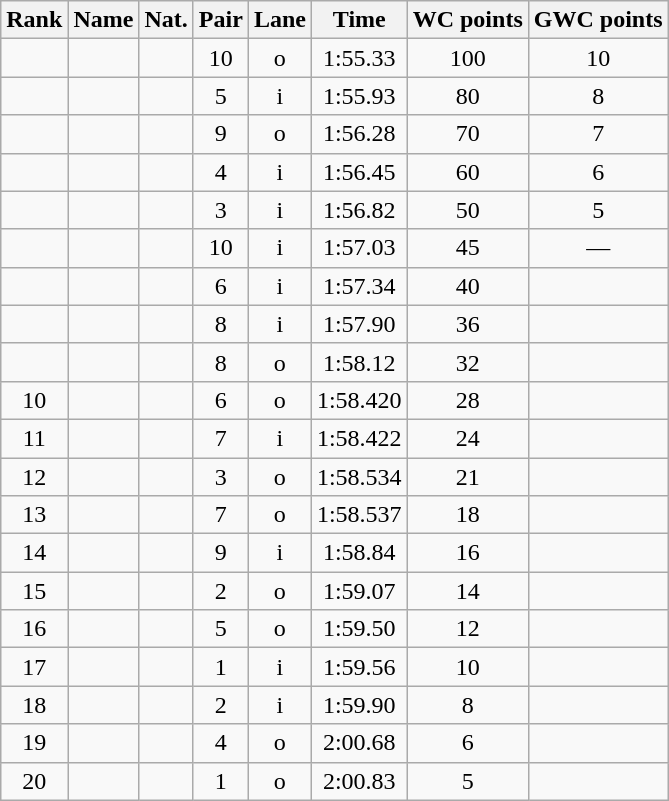<table class="wikitable sortable" style="text-align:center">
<tr>
<th>Rank</th>
<th>Name</th>
<th>Nat.</th>
<th>Pair</th>
<th>Lane</th>
<th>Time</th>
<th>WC points</th>
<th>GWC points</th>
</tr>
<tr>
<td></td>
<td align=left></td>
<td></td>
<td>10</td>
<td>o</td>
<td>1:55.33</td>
<td>100</td>
<td>10</td>
</tr>
<tr>
<td></td>
<td align=left></td>
<td></td>
<td>5</td>
<td>i</td>
<td>1:55.93</td>
<td>80</td>
<td>8</td>
</tr>
<tr>
<td></td>
<td align=left></td>
<td></td>
<td>9</td>
<td>o</td>
<td>1:56.28</td>
<td>70</td>
<td>7</td>
</tr>
<tr>
<td></td>
<td align=left></td>
<td></td>
<td>4</td>
<td>i</td>
<td>1:56.45</td>
<td>60</td>
<td>6</td>
</tr>
<tr>
<td></td>
<td align=left></td>
<td></td>
<td>3</td>
<td>i</td>
<td>1:56.82</td>
<td>50</td>
<td>5</td>
</tr>
<tr>
<td></td>
<td align=left></td>
<td></td>
<td>10</td>
<td>i</td>
<td>1:57.03</td>
<td>45</td>
<td>—</td>
</tr>
<tr>
<td></td>
<td align=left></td>
<td></td>
<td>6</td>
<td>i</td>
<td>1:57.34</td>
<td>40</td>
<td></td>
</tr>
<tr>
<td></td>
<td align=left></td>
<td></td>
<td>8</td>
<td>i</td>
<td>1:57.90</td>
<td>36</td>
<td></td>
</tr>
<tr>
<td></td>
<td align=left></td>
<td></td>
<td>8</td>
<td>o</td>
<td>1:58.12</td>
<td>32</td>
<td></td>
</tr>
<tr>
<td>10</td>
<td align=left></td>
<td></td>
<td>6</td>
<td>o</td>
<td>1:58.420</td>
<td>28</td>
<td></td>
</tr>
<tr>
<td>11</td>
<td align=left></td>
<td></td>
<td>7</td>
<td>i</td>
<td>1:58.422</td>
<td>24</td>
<td></td>
</tr>
<tr>
<td>12</td>
<td align=left></td>
<td></td>
<td>3</td>
<td>o</td>
<td>1:58.534</td>
<td>21</td>
<td></td>
</tr>
<tr>
<td>13</td>
<td align=left></td>
<td></td>
<td>7</td>
<td>o</td>
<td>1:58.537</td>
<td>18</td>
<td></td>
</tr>
<tr>
<td>14</td>
<td align=left></td>
<td></td>
<td>9</td>
<td>i</td>
<td>1:58.84</td>
<td>16</td>
<td></td>
</tr>
<tr>
<td>15</td>
<td align=left></td>
<td></td>
<td>2</td>
<td>o</td>
<td>1:59.07</td>
<td>14</td>
<td></td>
</tr>
<tr>
<td>16</td>
<td align=left></td>
<td></td>
<td>5</td>
<td>o</td>
<td>1:59.50</td>
<td>12</td>
<td></td>
</tr>
<tr>
<td>17</td>
<td align=left></td>
<td></td>
<td>1</td>
<td>i</td>
<td>1:59.56</td>
<td>10</td>
<td></td>
</tr>
<tr>
<td>18</td>
<td align=left></td>
<td></td>
<td>2</td>
<td>i</td>
<td>1:59.90</td>
<td>8</td>
<td></td>
</tr>
<tr>
<td>19</td>
<td align=left></td>
<td></td>
<td>4</td>
<td>o</td>
<td>2:00.68</td>
<td>6</td>
<td></td>
</tr>
<tr>
<td>20</td>
<td align=left></td>
<td></td>
<td>1</td>
<td>o</td>
<td>2:00.83</td>
<td>5</td>
<td></td>
</tr>
</table>
